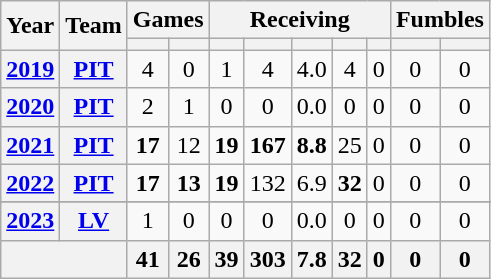<table class="wikitable" style="text-align:center;">
<tr>
<th rowspan="2">Year</th>
<th rowspan="2">Team</th>
<th colspan="2">Games</th>
<th colspan="5">Receiving</th>
<th colspan="2">Fumbles</th>
</tr>
<tr>
<th></th>
<th></th>
<th></th>
<th></th>
<th></th>
<th></th>
<th></th>
<th></th>
<th></th>
</tr>
<tr>
<th><a href='#'>2019</a></th>
<th><a href='#'>PIT</a></th>
<td>4</td>
<td>0</td>
<td>1</td>
<td>4</td>
<td>4.0</td>
<td>4</td>
<td>0</td>
<td>0</td>
<td>0</td>
</tr>
<tr>
<th><a href='#'>2020</a></th>
<th><a href='#'>PIT</a></th>
<td>2</td>
<td>1</td>
<td>0</td>
<td>0</td>
<td>0.0</td>
<td>0</td>
<td>0</td>
<td>0</td>
<td>0</td>
</tr>
<tr>
<th><a href='#'>2021</a></th>
<th><a href='#'>PIT</a></th>
<td><strong>17</strong></td>
<td>12</td>
<td><strong>19</strong></td>
<td><strong>167</strong></td>
<td><strong>8.8</strong></td>
<td>25</td>
<td>0</td>
<td>0</td>
<td>0</td>
</tr>
<tr>
<th><a href='#'>2022</a></th>
<th><a href='#'>PIT</a></th>
<td><strong>17</strong></td>
<td><strong>13</strong></td>
<td><strong>19</strong></td>
<td>132</td>
<td>6.9</td>
<td><strong>32</strong></td>
<td>0</td>
<td>0</td>
<td>0</td>
</tr>
<tr>
</tr>
<tr>
<th><a href='#'>2023</a></th>
<th><a href='#'>LV</a></th>
<td>1</td>
<td>0</td>
<td>0</td>
<td>0</td>
<td>0.0</td>
<td>0</td>
<td>0</td>
<td>0</td>
<td>0</td>
</tr>
<tr>
<th colspan="2"></th>
<th>41</th>
<th>26</th>
<th>39</th>
<th>303</th>
<th>7.8</th>
<th>32</th>
<th>0</th>
<th>0</th>
<th>0</th>
</tr>
</table>
